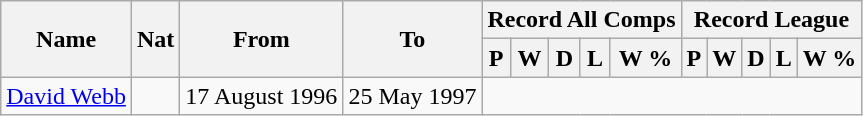<table class="wikitable" style="text-align: center">
<tr>
<th rowspan="2">Name</th>
<th rowspan="2">Nat</th>
<th rowspan="2">From</th>
<th rowspan="2">To</th>
<th colspan="5">Record All Comps</th>
<th colspan="5">Record League</th>
</tr>
<tr>
<th>P</th>
<th>W</th>
<th>D</th>
<th>L</th>
<th>W %</th>
<th>P</th>
<th>W</th>
<th>D</th>
<th>L</th>
<th>W %</th>
</tr>
<tr>
<td style="text-align:left;"><a href='#'>David Webb</a></td>
<td></td>
<td style="text-align:left;">17 August 1996</td>
<td style="text-align:left;">25 May 1997<br>
</td>
</tr>
</table>
